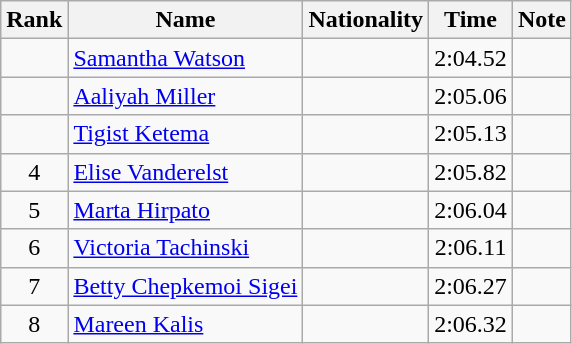<table class="wikitable sortable" style="text-align:center">
<tr>
<th>Rank</th>
<th>Name</th>
<th>Nationality</th>
<th>Time</th>
<th>Note</th>
</tr>
<tr>
<td></td>
<td align=left><a href='#'>Samantha Watson</a></td>
<td align=left></td>
<td>2:04.52</td>
<td></td>
</tr>
<tr>
<td></td>
<td align=left><a href='#'>Aaliyah Miller</a></td>
<td align=left></td>
<td>2:05.06</td>
<td></td>
</tr>
<tr>
<td></td>
<td align=left><a href='#'>Tigist Ketema</a></td>
<td align=left></td>
<td>2:05.13</td>
<td></td>
</tr>
<tr>
<td>4</td>
<td align=left><a href='#'>Elise Vanderelst</a></td>
<td align=left></td>
<td>2:05.82</td>
<td></td>
</tr>
<tr>
<td>5</td>
<td align=left><a href='#'>Marta Hirpato</a></td>
<td align=left></td>
<td>2:06.04</td>
<td></td>
</tr>
<tr>
<td>6</td>
<td align=left><a href='#'>Victoria Tachinski</a></td>
<td align=left></td>
<td>2:06.11</td>
<td></td>
</tr>
<tr>
<td>7</td>
<td align=left><a href='#'>Betty Chepkemoi Sigei</a></td>
<td align=left></td>
<td>2:06.27</td>
<td></td>
</tr>
<tr>
<td>8</td>
<td align=left><a href='#'>Mareen Kalis</a></td>
<td align=left></td>
<td>2:06.32</td>
<td></td>
</tr>
</table>
